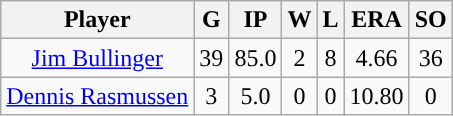<table class="wikitable sortable" style="text-align:center">
<tr>
<th>Player</th>
<th>G</th>
<th>IP</th>
<th>W</th>
<th>L</th>
<th>ERA</th>
<th>SO</th>
</tr>
<tr>
<td><a href='#'>Jim Bullinger</a></td>
<td>39</td>
<td>85.0</td>
<td>2</td>
<td>8</td>
<td>4.66</td>
<td>36</td>
</tr>
<tr>
<td><a href='#'>Dennis Rasmussen</a></td>
<td>3</td>
<td>5.0</td>
<td>0</td>
<td>0</td>
<td>10.80</td>
<td>0</td>
</tr>
</table>
